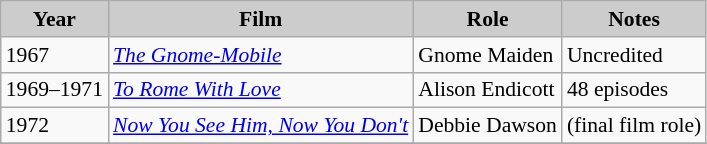<table class="wikitable" style="font-size:90%;">
<tr>
<th style="background: #CCCCCC;">Year</th>
<th style="background: #CCCCCC;">Film</th>
<th style="background: #CCCCCC;">Role</th>
<th style="background: #CCCCCC;">Notes</th>
</tr>
<tr>
<td>1967</td>
<td><em><a href='#'>The Gnome-Mobile</a></em></td>
<td>Gnome Maiden</td>
<td>Uncredited</td>
</tr>
<tr>
<td>1969–1971</td>
<td><em><a href='#'>To Rome With Love</a></em></td>
<td>Alison Endicott</td>
<td>48 episodes</td>
</tr>
<tr>
<td>1972</td>
<td><em><a href='#'>Now You See Him, Now You Don't</a></em></td>
<td>Debbie Dawson</td>
<td>(final film role)</td>
</tr>
<tr>
</tr>
</table>
